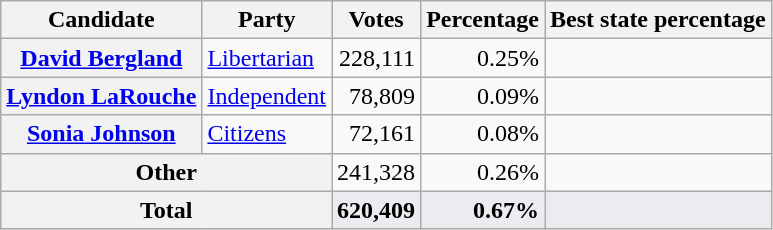<table class="wikitable sortable" style="text-align:right;">
<tr>
<th scope="col">Candidate</th>
<th scope="col">Party</th>
<th scope="col">Votes</th>
<th scope="col">Percentage</th>
<th scope="col">Best state percentage</th>
</tr>
<tr>
<th scope="row"><a href='#'>David Bergland</a></th>
<td style="text-align:left;"><a href='#'>Libertarian</a></td>
<td>228,111</td>
<td>0.25%</td>
<td></td>
</tr>
<tr>
<th scope="row"><a href='#'>Lyndon LaRouche</a></th>
<td style="text-align:left;"><a href='#'>Independent</a></td>
<td>78,809</td>
<td>0.09%</td>
<td></td>
</tr>
<tr>
<th scope="row"><a href='#'>Sonia Johnson</a></th>
<td style="text-align:left;"><a href='#'>Citizens</a></td>
<td>72,161</td>
<td>0.08%</td>
<td></td>
</tr>
<tr>
<th scope="row" colspan="2">Other</th>
<td>241,328</td>
<td>0.26%</td>
<td></td>
</tr>
<tr style="font-weight:bold; background-color:#eaecf0;">
<th scope="row" colspan="2">Total</th>
<td>620,409</td>
<td>0.67%</td>
<td></td>
</tr>
</table>
